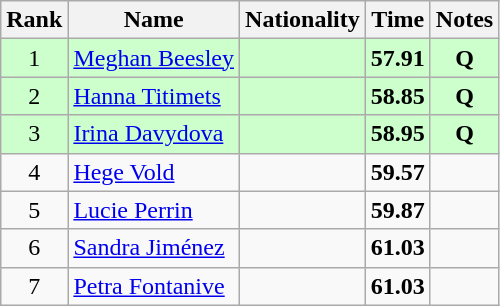<table class="wikitable sortable" style="text-align:center">
<tr>
<th>Rank</th>
<th>Name</th>
<th>Nationality</th>
<th>Time</th>
<th>Notes</th>
</tr>
<tr bgcolor=ccffcc>
<td>1</td>
<td align=left><a href='#'>Meghan Beesley</a></td>
<td align=left></td>
<td><strong>57.91</strong></td>
<td><strong>Q</strong></td>
</tr>
<tr bgcolor=ccffcc>
<td>2</td>
<td align=left><a href='#'>Hanna Titimets</a></td>
<td align=left></td>
<td><strong>58.85</strong></td>
<td><strong>Q</strong></td>
</tr>
<tr bgcolor=ccffcc>
<td>3</td>
<td align=left><a href='#'>Irina Davydova</a></td>
<td align=left></td>
<td><strong>58.95</strong></td>
<td><strong>Q</strong></td>
</tr>
<tr>
<td>4</td>
<td align=left><a href='#'>Hege Vold</a></td>
<td align=left></td>
<td><strong>59.57</strong></td>
<td></td>
</tr>
<tr>
<td>5</td>
<td align=left><a href='#'>Lucie Perrin</a></td>
<td align=left></td>
<td><strong>59.87</strong></td>
<td></td>
</tr>
<tr>
<td>6</td>
<td align=left><a href='#'>Sandra Jiménez</a></td>
<td align=left></td>
<td><strong>61.03</strong></td>
<td></td>
</tr>
<tr>
<td>7</td>
<td align=left><a href='#'>Petra Fontanive</a></td>
<td align=left></td>
<td><strong>61.03</strong></td>
<td></td>
</tr>
</table>
